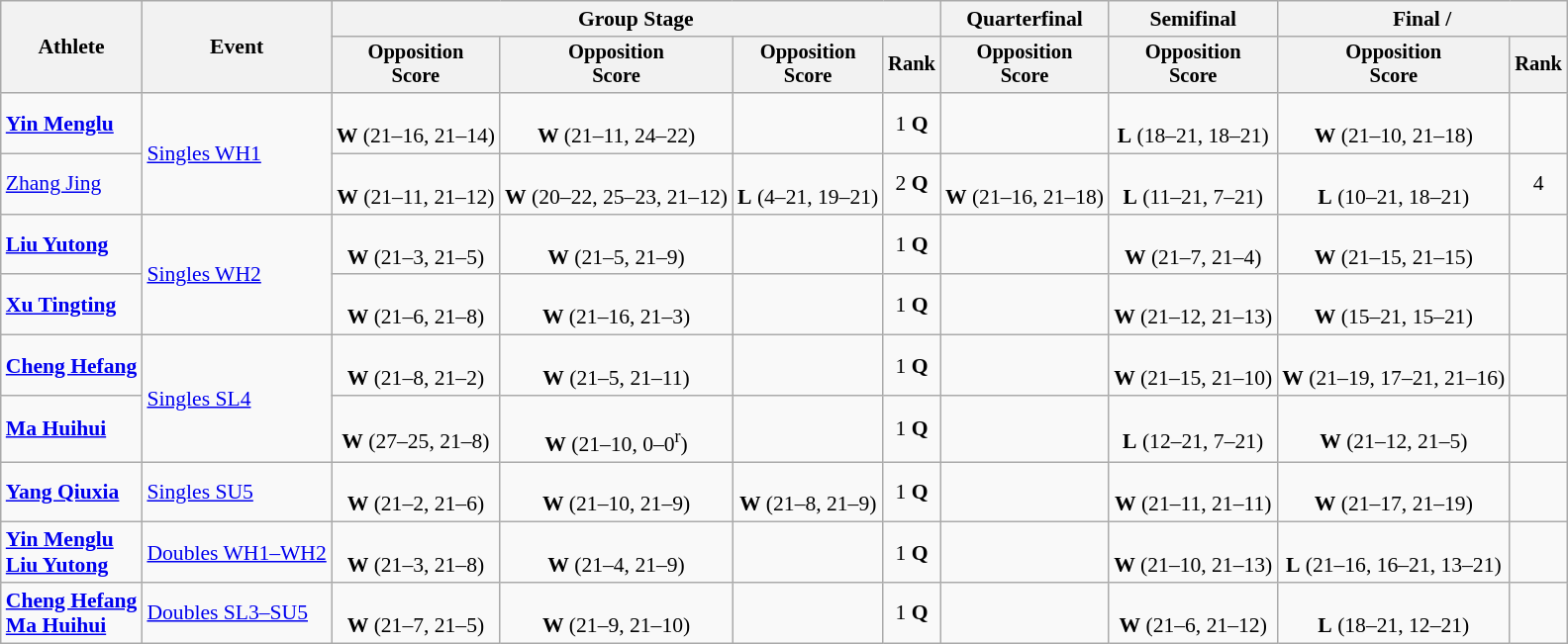<table class="wikitable" style="font-size:90%; text-align:center">
<tr>
<th rowspan="2">Athlete</th>
<th rowspan="2">Event</th>
<th colspan="4">Group Stage</th>
<th>Quarterfinal</th>
<th>Semifinal</th>
<th colspan="2">Final / </th>
</tr>
<tr style="font-size:95%">
<th>Opposition<br>Score</th>
<th>Opposition<br>Score</th>
<th>Opposition<br>Score</th>
<th>Rank</th>
<th>Opposition<br>Score</th>
<th>Opposition<br>Score</th>
<th>Opposition<br>Score</th>
<th>Rank</th>
</tr>
<tr>
<td align="left"><strong><a href='#'>Yin Menglu</a></strong></td>
<td align="left" rowspan="2"><a href='#'>Singles WH1</a></td>
<td><br><strong>W</strong> (21–16, 21–14)</td>
<td><br><strong>W</strong> (21–11, 24–22)</td>
<td></td>
<td>1 <strong>Q</strong></td>
<td></td>
<td><br><strong>L</strong> (18–21, 18–21)</td>
<td><br><strong>W</strong> (21–10, 21–18)</td>
<td></td>
</tr>
<tr>
<td align="left"><a href='#'>Zhang Jing</a></td>
<td><br><strong>W</strong> (21–11, 21–12)</td>
<td><br><strong>W</strong> (20–22, 25–23, 21–12)</td>
<td><br><strong>L</strong> (4–21, 19–21)</td>
<td>2 <strong>Q</strong></td>
<td><br><strong>W</strong> (21–16, 21–18)</td>
<td><br><strong>L</strong> (11–21, 7–21)</td>
<td><br><strong>L</strong> (10–21, 18–21)</td>
<td>4</td>
</tr>
<tr>
<td align="left"><strong><a href='#'>Liu Yutong</a></strong></td>
<td align="left" rowspan="2"><a href='#'>Singles WH2</a></td>
<td><br><strong>W</strong> (21–3, 21–5)</td>
<td><br><strong>W</strong> (21–5, 21–9)</td>
<td></td>
<td>1 <strong>Q</strong></td>
<td></td>
<td><br><strong>W</strong> (21–7, 21–4)</td>
<td><br><strong>W</strong> (21–15, 21–15)</td>
<td></td>
</tr>
<tr>
<td align="left"><strong><a href='#'>Xu Tingting</a></strong></td>
<td><br><strong>W</strong> (21–6, 21–8)</td>
<td><br><strong>W</strong> (21–16, 21–3)</td>
<td></td>
<td>1 <strong>Q</strong></td>
<td></td>
<td><br><strong>W</strong> (21–12, 21–13)</td>
<td><br><strong>W</strong> (15–21, 15–21)</td>
<td></td>
</tr>
<tr>
<td align="left"><strong><a href='#'>Cheng Hefang</a></strong></td>
<td align="left" rowspan="2"><a href='#'>Singles SL4</a></td>
<td><br><strong>W</strong> (21–8, 21–2)</td>
<td><br><strong>W</strong> (21–5, 21–11)</td>
<td></td>
<td>1 <strong>Q</strong></td>
<td></td>
<td><br><strong>W</strong> (21–15, 21–10)</td>
<td><br><strong>W</strong> (21–19, 17–21, 21–16)</td>
<td></td>
</tr>
<tr>
<td align="left"><strong><a href='#'>Ma Huihui</a></strong></td>
<td><br><strong>W</strong> (27–25, 21–8)</td>
<td><br><strong>W</strong> (21–10, 0–0<sup>r</sup>)</td>
<td></td>
<td>1 <strong>Q</strong></td>
<td></td>
<td><br><strong>L</strong> (12–21, 7–21)</td>
<td><br><strong>W</strong> (21–12, 21–5)</td>
<td></td>
</tr>
<tr>
<td align="left"><strong><a href='#'>Yang Qiuxia</a></strong></td>
<td align="left"><a href='#'>Singles SU5</a></td>
<td><br><strong>W</strong> (21–2, 21–6)</td>
<td><br><strong>W</strong> (21–10, 21–9)</td>
<td><br><strong>W</strong> (21–8, 21–9)</td>
<td>1 <strong>Q</strong></td>
<td></td>
<td><br><strong>W</strong> (21–11, 21–11)</td>
<td><br><strong>W</strong> (21–17, 21–19)</td>
<td></td>
</tr>
<tr>
<td align="left"><strong><a href='#'>Yin Menglu</a><br><a href='#'>Liu Yutong</a></strong></td>
<td align="left"><a href='#'>Doubles WH1–WH2</a></td>
<td><br><strong>W</strong> (21–3, 21–8)</td>
<td><br><strong>W</strong> (21–4, 21–9)</td>
<td></td>
<td>1 <strong>Q</strong></td>
<td></td>
<td><br><strong>W</strong> (21–10, 21–13)</td>
<td><br><strong>L</strong> (21–16, 16–21, 13–21)</td>
<td></td>
</tr>
<tr>
<td align="left"><strong><a href='#'>Cheng Hefang</a><br><a href='#'>Ma Huihui</a></strong></td>
<td align="left"><a href='#'>Doubles SL3–SU5</a></td>
<td><br><strong>W</strong> (21–7, 21–5)</td>
<td><br><strong>W</strong> (21–9, 21–10)</td>
<td></td>
<td>1 <strong>Q</strong></td>
<td></td>
<td><br><strong>W</strong> (21–6, 21–12)</td>
<td><br><strong>L</strong> (18–21, 12–21)</td>
<td></td>
</tr>
</table>
